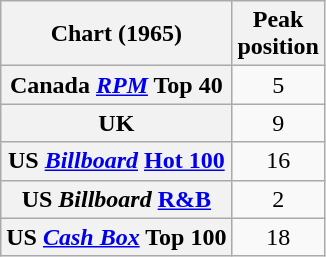<table class="wikitable sortable plainrowheaders">
<tr>
<th scope="col">Chart (1965)</th>
<th scope="col">Peak<br>position</th>
</tr>
<tr>
<th scope="row">Canada <em><a href='#'>RPM</a></em> Top 40</th>
<td style="text-align:center;">5</td>
</tr>
<tr>
<th scope="row">UK</th>
<td style="text-align:center;">9</td>
</tr>
<tr>
<th scope="row">US <em><a href='#'>Billboard</a></em> <a href='#'>Hot 100</a></th>
<td style="text-align:center;">16</td>
</tr>
<tr>
<th scope="row">US <em>Billboard</em> <a href='#'>R&B</a></th>
<td style="text-align:center;">2</td>
</tr>
<tr>
<th scope="row">US <a href='#'><em>Cash Box</em></a> Top 100</th>
<td style="text-align:center;">18</td>
</tr>
</table>
